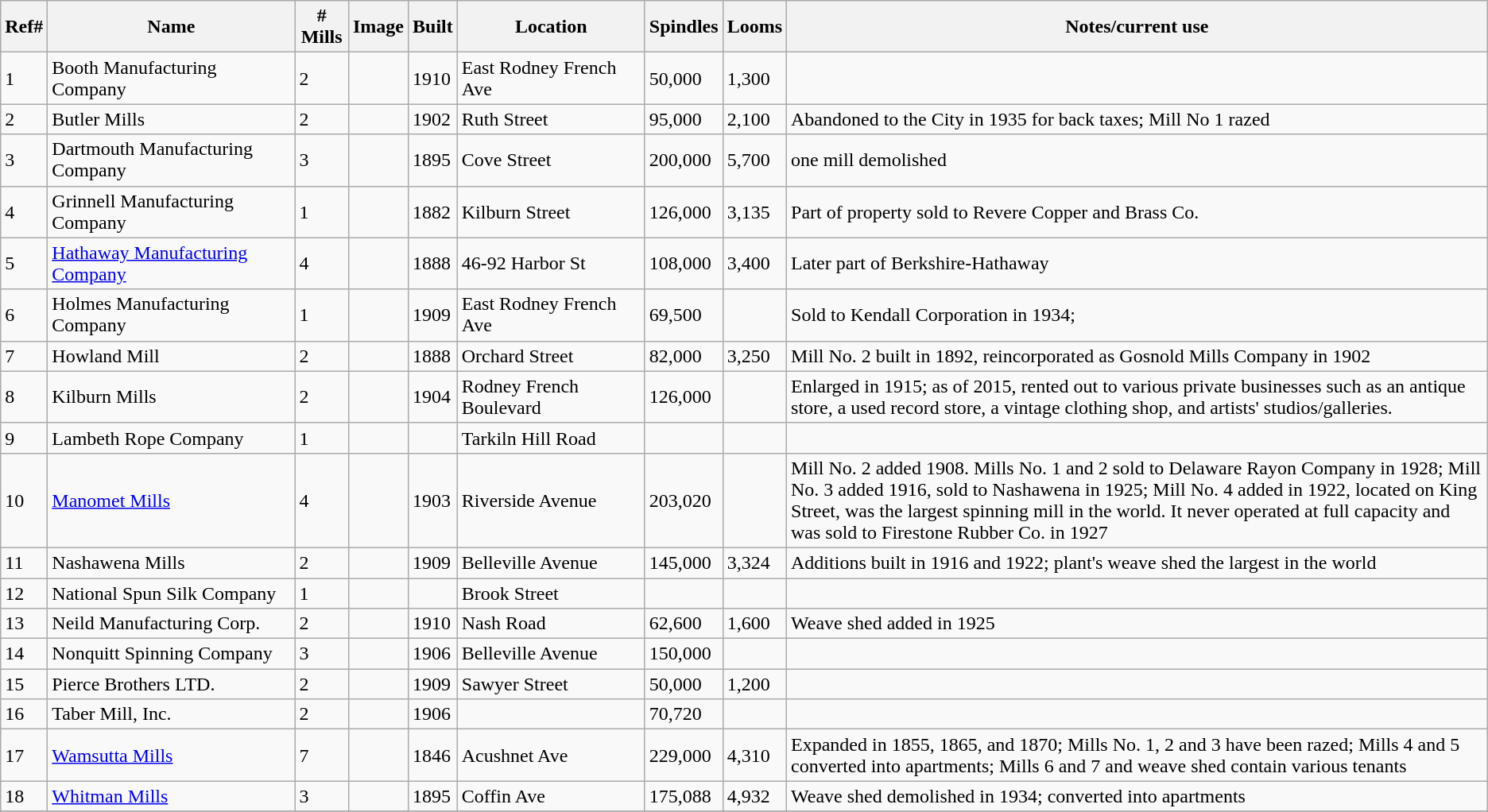<table class="wikitable sortable">
<tr>
<th>Ref#</th>
<th scope="col" width="200">Name</th>
<th># Mills</th>
<th>Image</th>
<th>Built</th>
<th scope="col" width="150">Location</th>
<th>Spindles</th>
<th>Looms</th>
<th class="unsortable">Notes/current use</th>
</tr>
<tr>
<td>1</td>
<td>Booth Manufacturing Company</td>
<td>2</td>
<td></td>
<td>1910</td>
<td>East Rodney French Ave</td>
<td>50,000</td>
<td>1,300</td>
<td></td>
</tr>
<tr>
<td>2</td>
<td>Butler Mills</td>
<td>2</td>
<td></td>
<td>1902</td>
<td>Ruth Street</td>
<td>95,000</td>
<td>2,100</td>
<td>Abandoned to the City in 1935 for back taxes; Mill No 1 razed</td>
</tr>
<tr>
<td>3</td>
<td>Dartmouth Manufacturing Company</td>
<td>3</td>
<td></td>
<td>1895</td>
<td>Cove Street</td>
<td>200,000</td>
<td>5,700</td>
<td>one mill demolished</td>
</tr>
<tr>
<td>4</td>
<td>Grinnell Manufacturing Company</td>
<td>1</td>
<td></td>
<td>1882</td>
<td>Kilburn Street</td>
<td>126,000</td>
<td>3,135</td>
<td>Part of property sold to Revere Copper and Brass Co.</td>
</tr>
<tr>
<td>5</td>
<td><a href='#'>Hathaway Manufacturing Company</a></td>
<td>4</td>
<td></td>
<td>1888</td>
<td>46-92 Harbor St</td>
<td>108,000</td>
<td>3,400</td>
<td>Later part of Berkshire-Hathaway</td>
</tr>
<tr>
<td>6</td>
<td>Holmes Manufacturing Company</td>
<td>1</td>
<td></td>
<td>1909</td>
<td>East Rodney French Ave</td>
<td>69,500</td>
<td></td>
<td>Sold to Kendall Corporation in 1934;</td>
</tr>
<tr>
<td>7</td>
<td>Howland Mill</td>
<td>2</td>
<td></td>
<td>1888</td>
<td>Orchard Street</td>
<td>82,000</td>
<td>3,250</td>
<td>Mill No. 2 built in 1892, reincorporated as Gosnold Mills Company in 1902</td>
</tr>
<tr>
<td>8</td>
<td>Kilburn Mills</td>
<td>2</td>
<td></td>
<td>1904</td>
<td>Rodney French Boulevard</td>
<td>126,000</td>
<td></td>
<td>Enlarged in 1915; as of 2015, rented out to various private businesses such as an antique store, a used record store, a vintage clothing shop, and artists' studios/galleries.</td>
</tr>
<tr>
<td>9</td>
<td>Lambeth Rope Company</td>
<td>1</td>
<td></td>
<td></td>
<td>Tarkiln Hill Road</td>
<td></td>
<td></td>
<td></td>
</tr>
<tr>
<td>10</td>
<td><a href='#'>Manomet Mills</a></td>
<td>4</td>
<td></td>
<td>1903</td>
<td>Riverside Avenue</td>
<td>203,020</td>
<td></td>
<td>Mill No. 2 added 1908. Mills No. 1 and 2 sold to Delaware Rayon Company in 1928; Mill No. 3 added 1916, sold to Nashawena in 1925; Mill No. 4 added in 1922, located on King Street, was the largest spinning mill in the world. It never operated at full capacity and was sold to Firestone Rubber Co. in 1927</td>
</tr>
<tr>
<td>11</td>
<td>Nashawena Mills</td>
<td>2</td>
<td></td>
<td>1909</td>
<td>Belleville Avenue</td>
<td>145,000</td>
<td>3,324</td>
<td>Additions built in 1916 and 1922; plant's weave shed the largest in the world</td>
</tr>
<tr>
<td>12</td>
<td>National Spun Silk Company</td>
<td>1</td>
<td></td>
<td></td>
<td>Brook Street</td>
<td></td>
<td></td>
<td></td>
</tr>
<tr>
<td>13</td>
<td>Neild Manufacturing Corp.</td>
<td>2</td>
<td></td>
<td>1910</td>
<td>Nash Road</td>
<td>62,600</td>
<td>1,600</td>
<td>Weave shed added in 1925</td>
</tr>
<tr>
<td>14</td>
<td>Nonquitt Spinning Company</td>
<td>3</td>
<td></td>
<td>1906</td>
<td>Belleville Avenue</td>
<td>150,000</td>
<td></td>
<td></td>
</tr>
<tr>
<td>15</td>
<td>Pierce Brothers LTD.</td>
<td>2</td>
<td></td>
<td>1909</td>
<td>Sawyer Street</td>
<td>50,000</td>
<td>1,200</td>
<td></td>
</tr>
<tr>
<td>16</td>
<td>Taber Mill, Inc.</td>
<td>2</td>
<td></td>
<td>1906</td>
<td></td>
<td>70,720</td>
<td></td>
<td></td>
</tr>
<tr>
<td>17</td>
<td><a href='#'>Wamsutta Mills</a></td>
<td>7</td>
<td></td>
<td>1846</td>
<td>Acushnet Ave</td>
<td>229,000</td>
<td>4,310</td>
<td>Expanded in 1855, 1865, and 1870; Mills No. 1, 2 and 3 have been razed; Mills 4 and 5 converted into apartments; Mills 6 and 7 and weave shed contain various tenants</td>
</tr>
<tr>
<td>18</td>
<td><a href='#'>Whitman Mills</a></td>
<td>3</td>
<td></td>
<td>1895</td>
<td>Coffin Ave</td>
<td>175,088</td>
<td>4,932</td>
<td>Weave shed demolished in 1934; converted into apartments</td>
</tr>
<tr>
</tr>
</table>
